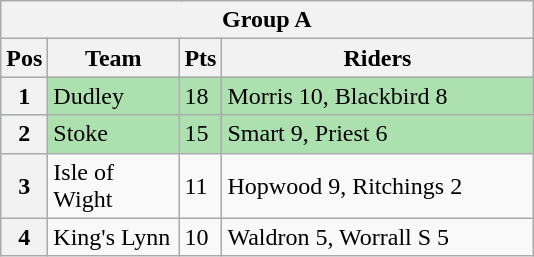<table class="wikitable">
<tr>
<th colspan="4">Group A</th>
</tr>
<tr>
<th width=20>Pos</th>
<th width=80>Team</th>
<th width=20>Pts</th>
<th width=200>Riders</th>
</tr>
<tr style="background:#ACE1AF;">
<th>1</th>
<td>Dudley</td>
<td>18</td>
<td>Morris 10, Blackbird 8</td>
</tr>
<tr style="background:#ACE1AF;">
<th>2</th>
<td>Stoke</td>
<td>15</td>
<td>Smart 9, Priest 6</td>
</tr>
<tr>
<th>3</th>
<td>Isle of Wight</td>
<td>11</td>
<td>Hopwood 9, Ritchings 2</td>
</tr>
<tr>
<th>4</th>
<td>King's Lynn</td>
<td>10</td>
<td>Waldron 5, Worrall S 5</td>
</tr>
</table>
